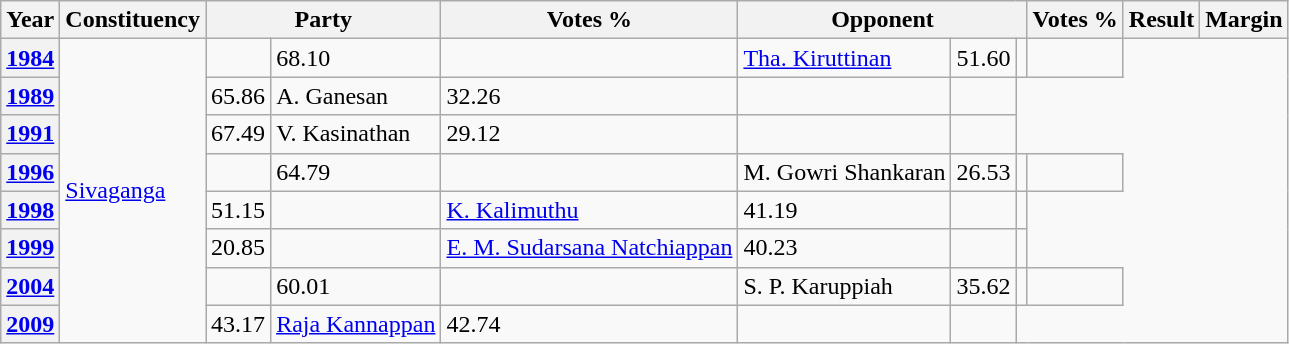<table class="sortable wikitable">
<tr>
<th>Year</th>
<th>Constituency</th>
<th colspan="2">Party</th>
<th>Votes %</th>
<th colspan="3">Opponent</th>
<th>Votes %</th>
<th>Result</th>
<th>Margin</th>
</tr>
<tr>
<th><a href='#'>1984</a></th>
<td rowspan=8><a href='#'>Sivaganga</a></td>
<td></td>
<td>68.10</td>
<td></td>
<td><a href='#'>Tha. Kiruttinan</a></td>
<td>51.60</td>
<td></td>
<td></td>
</tr>
<tr>
<th><a href='#'>1989</a></th>
<td>65.86</td>
<td>A. Ganesan</td>
<td>32.26</td>
<td></td>
<td></td>
</tr>
<tr>
<th><a href='#'>1991</a></th>
<td>67.49</td>
<td>V. Kasinathan</td>
<td>29.12</td>
<td></td>
<td></td>
</tr>
<tr>
<th><a href='#'>1996</a></th>
<td></td>
<td>64.79</td>
<td></td>
<td>M. Gowri Shankaran</td>
<td>26.53</td>
<td></td>
<td></td>
</tr>
<tr>
<th><a href='#'>1998</a></th>
<td>51.15</td>
<td></td>
<td><a href='#'>K. Kalimuthu</a></td>
<td>41.19</td>
<td></td>
<td></td>
</tr>
<tr>
<th><a href='#'>1999</a></th>
<td>20.85</td>
<td></td>
<td><a href='#'>E. M. Sudarsana Natchiappan</a></td>
<td>40.23</td>
<td></td>
<td></td>
</tr>
<tr>
<th><a href='#'>2004</a></th>
<td></td>
<td>60.01</td>
<td></td>
<td>S. P. Karuppiah</td>
<td>35.62</td>
<td></td>
<td></td>
</tr>
<tr>
<th><a href='#'>2009</a></th>
<td>43.17</td>
<td><a href='#'>Raja Kannappan</a></td>
<td>42.74</td>
<td></td>
<td></td>
</tr>
</table>
